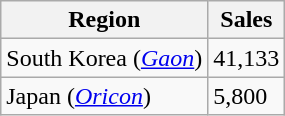<table class="wikitable">
<tr>
<th>Region</th>
<th>Sales</th>
</tr>
<tr>
<td>South Korea (<a href='#'><em>Gaon</em></a>)</td>
<td>41,133</td>
</tr>
<tr>
<td>Japan (<em><a href='#'>Oricon</a></em>)</td>
<td>5,800</td>
</tr>
</table>
